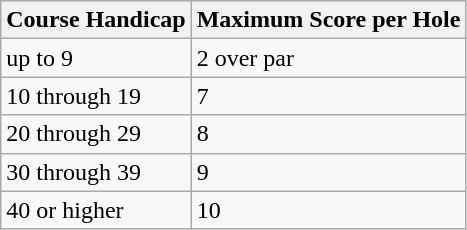<table class="wikitable">
<tr>
<th>Course Handicap</th>
<th>Maximum Score per Hole</th>
</tr>
<tr>
<td>up to 9</td>
<td>2 over par</td>
</tr>
<tr>
<td>10 through 19</td>
<td>7</td>
</tr>
<tr>
<td>20 through 29</td>
<td>8</td>
</tr>
<tr>
<td>30 through 39</td>
<td>9</td>
</tr>
<tr>
<td>40 or higher</td>
<td>10</td>
</tr>
</table>
